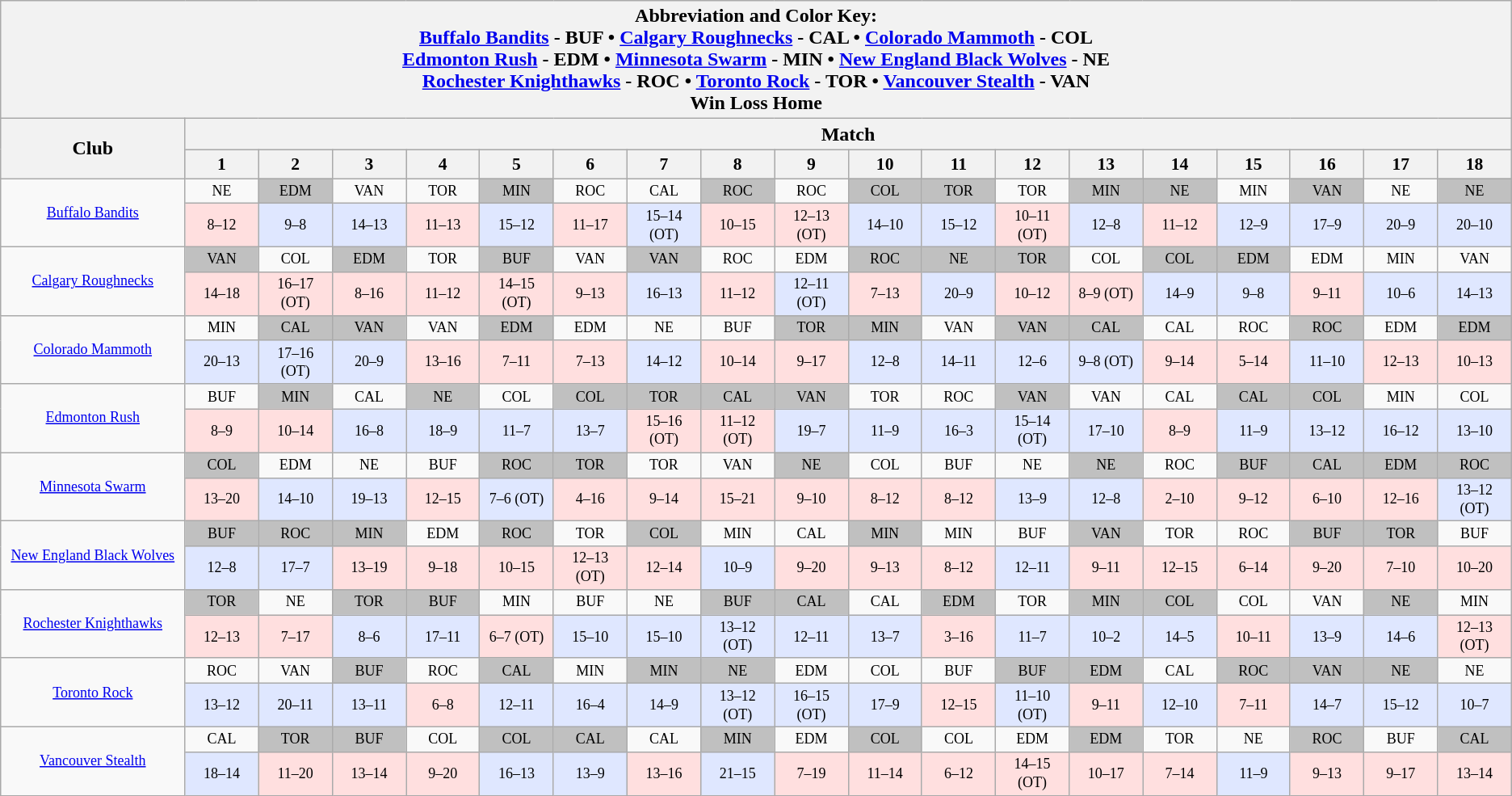<table class="wikitable" style="text-align:center;width=90%">
<tr>
<th colspan="31">Abbreviation and Color Key:<br><a href='#'>Buffalo Bandits</a> - BUF • <a href='#'>Calgary Roughnecks</a> - CAL • <a href='#'>Colorado Mammoth</a> - COL<br><a href='#'>Edmonton Rush</a> - EDM • <a href='#'>Minnesota Swarm</a> - MIN • <a href='#'>New England Black Wolves</a> - NE<br><a href='#'>Rochester Knighthawks</a> - ROC • <a href='#'>Toronto Rock</a> - TOR • <a href='#'>Vancouver Stealth</a> - VAN<br><span>Win</span>  <span>Loss</span>  <span>Home</span></th>
</tr>
<tr>
<th width="10%" rowspan="2">Club</th>
<th width="80%" colspan="30">Match</th>
</tr>
<tr style="background-color:#CCCCCC; font-size: 90%">
<th width="4%">1</th>
<th width="4%">2</th>
<th width="4%">3</th>
<th width="4%">4</th>
<th width="4%">5</th>
<th width="4%">6</th>
<th width="4%">7</th>
<th width="4%">8</th>
<th width="4%">9</th>
<th width="4%">10</th>
<th width="4%">11</th>
<th width="4%">12</th>
<th width="4%">13</th>
<th width="4%">14</th>
<th width="4%">15</th>
<th width="4%">16</th>
<th width="4%">17</th>
<th width="4%">18<br></th>
</tr>
<tr style="font-size: 75%">
<td rowspan="2"><a href='#'>Buffalo Bandits</a></td>
<td>NE</td>
<td bgcolor=#C0C0C0>EDM</td>
<td>VAN</td>
<td>TOR</td>
<td bgcolor=#C0C0C0>MIN</td>
<td>ROC</td>
<td>CAL</td>
<td bgcolor=#C0C0C0>ROC</td>
<td>ROC</td>
<td bgcolor=#C0C0C0>COL</td>
<td bgcolor=#C0C0C0>TOR</td>
<td>TOR</td>
<td bgcolor=#C0C0C0>MIN</td>
<td bgcolor=#C0C0C0>NE</td>
<td>MIN</td>
<td bgcolor=#C0C0C0>VAN</td>
<td>NE</td>
<td bgcolor=#C0C0C0>NE</td>
</tr>
<tr style="font-size: 75%">
<td bgcolor=#FFDFDF>8–12</td>
<td bgcolor=#DFE7FF>9–8</td>
<td bgcolor=#DFE7FF>14–13</td>
<td bgcolor=#FFDFDF>11–13</td>
<td bgcolor=#DFE7FF>15–12</td>
<td bgcolor=#FFDFDF>11–17</td>
<td bgcolor=#DFE7FF>15–14 (OT)</td>
<td bgcolor=#FFDFDF>10–15</td>
<td bgcolor=#FFDFDF>12–13 (OT)</td>
<td bgcolor=#DFE7FF>14–10</td>
<td bgcolor=#DFE7FF>15–12</td>
<td bgcolor=#FFDFDF>10–11 (OT)</td>
<td bgcolor=#DFE7FF>12–8</td>
<td bgcolor=#FFDFDF>11–12</td>
<td bgcolor=#DFE7FF>12–9</td>
<td bgcolor=#DFE7FF>17–9</td>
<td bgcolor=#DFE7FF>20–9</td>
<td bgcolor=#DFE7FF>20–10</td>
</tr>
<tr style="font-size: 75%">
<td rowspan="2"><a href='#'>Calgary Roughnecks</a></td>
<td bgcolor=#C0C0C0>VAN</td>
<td>COL</td>
<td bgcolor=#C0C0C0>EDM</td>
<td>TOR</td>
<td bgcolor=#C0C0C0>BUF</td>
<td>VAN</td>
<td bgcolor=#C0C0C0>VAN</td>
<td>ROC</td>
<td>EDM</td>
<td bgcolor=#C0C0C0>ROC</td>
<td bgcolor=#C0C0C0>NE</td>
<td bgcolor=#C0C0C0>TOR</td>
<td>COL</td>
<td bgcolor=#C0C0C0>COL</td>
<td bgcolor=#C0C0C0>EDM</td>
<td>EDM</td>
<td>MIN</td>
<td>VAN</td>
</tr>
<tr style="font-size: 75%">
<td bgcolor=#FFDFDF>14–18</td>
<td bgcolor=#FFDFDF>16–17 (OT)</td>
<td bgcolor=#FFDFDF>8–16</td>
<td bgcolor=#FFDFDF>11–12</td>
<td bgcolor=#FFDFDF>14–15  (OT)</td>
<td bgcolor=#FFDFDF>9–13</td>
<td bgcolor=#DFE7FF>16–13</td>
<td bgcolor=#FFDFDF>11–12</td>
<td bgcolor=#DFE7FF>12–11 (OT)</td>
<td bgcolor=#FFDFDF>7–13</td>
<td bgcolor=#DFE7FF>20–9</td>
<td bgcolor=#FFDFDF>10–12</td>
<td bgcolor=#FFDFDF>8–9 (OT)</td>
<td bgcolor=#DFE7FF>14–9</td>
<td bgcolor=#DFE7FF>9–8</td>
<td bgcolor=#FFDFDF>9–11</td>
<td bgcolor=#DFE7FF>10–6</td>
<td bgcolor=#DFE7FF>14–13</td>
</tr>
<tr style="font-size: 75%">
<td rowspan="2"><a href='#'>Colorado Mammoth</a></td>
<td>MIN</td>
<td bgcolor=#C0C0C0>CAL</td>
<td bgcolor=#C0C0C0>VAN</td>
<td>VAN</td>
<td bgcolor=#C0C0C0>EDM</td>
<td>EDM</td>
<td>NE</td>
<td>BUF</td>
<td bgcolor=#C0C0C0>TOR</td>
<td bgcolor=#C0C0C0>MIN</td>
<td>VAN</td>
<td bgcolor=#C0C0C0>VAN</td>
<td bgcolor=#C0C0C0>CAL</td>
<td>CAL</td>
<td>ROC</td>
<td bgcolor=#C0C0C0>ROC</td>
<td>EDM</td>
<td bgcolor=#C0C0C0>EDM</td>
</tr>
<tr style="font-size: 75%">
<td bgcolor=#DFE7FF>20–13</td>
<td bgcolor=#DFE7FF>17–16 (OT)</td>
<td bgcolor=#DFE7FF>20–9</td>
<td bgcolor=#FFDFDF>13–16</td>
<td bgcolor=#FFDFDF>7–11</td>
<td bgcolor=#FFDFDF>7–13</td>
<td bgcolor=#DFE7FF>14–12</td>
<td bgcolor=#FFDFDF>10–14</td>
<td bgcolor=#FFDFDF>9–17</td>
<td bgcolor=#DFE7FF>12–8</td>
<td bgcolor=#DFE7FF>14–11</td>
<td bgcolor=#DFE7FF>12–6</td>
<td bgcolor=#DFE7FF>9–8 (OT)</td>
<td bgcolor=#FFDFDF>9–14</td>
<td bgcolor=#FFDFDF>5–14</td>
<td bgcolor=#DFE7FF>11–10</td>
<td bgcolor=#FFDFDF>12–13</td>
<td bgcolor=#FFDFDF>10–13</td>
</tr>
<tr style="font-size: 75%">
<td rowspan="2"><a href='#'>Edmonton Rush</a></td>
<td>BUF</td>
<td bgcolor=#C0C0C0>MIN</td>
<td>CAL</td>
<td bgcolor=#C0C0C0>NE</td>
<td>COL</td>
<td bgcolor=#C0C0C0>COL</td>
<td bgcolor=#C0C0C0>TOR</td>
<td bgcolor=#C0C0C0>CAL</td>
<td bgcolor=#C0C0C0>VAN</td>
<td>TOR</td>
<td>ROC</td>
<td bgcolor=#C0C0C0>VAN</td>
<td>VAN</td>
<td>CAL</td>
<td bgcolor=#C0C0C0>CAL</td>
<td bgcolor=#C0C0C0>COL</td>
<td>MIN</td>
<td>COL</td>
</tr>
<tr style="font-size: 75%">
<td bgcolor=#FFDFDF>8–9</td>
<td bgcolor=#FFDFDF>10–14</td>
<td bgcolor=#DFE7FF>16–8</td>
<td bgcolor=#DFE7FF>18–9</td>
<td bgcolor=#DFE7FF>11–7</td>
<td bgcolor=#DFE7FF>13–7</td>
<td bgcolor=#FFDFDF>15–16 (OT)</td>
<td bgcolor=#FFDFDF>11–12 (OT)</td>
<td bgcolor=#DFE7FF>19–7</td>
<td bgcolor=#DFE7FF>11–9</td>
<td bgcolor=#DFE7FF>16–3</td>
<td bgcolor=#DFE7FF>15–14 (OT)</td>
<td bgcolor=#DFE7FF>17–10</td>
<td bgcolor=#FFDFDF>8–9</td>
<td bgcolor=#DFE7FF>11–9</td>
<td bgcolor=#DFE7FF>13–12</td>
<td bgcolor=#DFE7FF>16–12</td>
<td bgcolor=#DFE7FF>13–10</td>
</tr>
<tr style="font-size: 75%">
<td rowspan="2"><a href='#'>Minnesota Swarm</a></td>
<td bgcolor=#C0C0C0>COL</td>
<td>EDM</td>
<td>NE</td>
<td>BUF</td>
<td bgcolor=#C0C0C0>ROC</td>
<td bgcolor=#C0C0C0>TOR</td>
<td>TOR</td>
<td>VAN</td>
<td bgcolor=#C0C0C0>NE</td>
<td>COL</td>
<td>BUF</td>
<td>NE</td>
<td bgcolor=#C0C0C0>NE</td>
<td>ROC</td>
<td bgcolor=#C0C0C0>BUF</td>
<td bgcolor=#C0C0C0>CAL</td>
<td bgcolor=#C0C0C0>EDM</td>
<td bgcolor=#C0C0C0>ROC</td>
</tr>
<tr style="font-size: 75%">
<td bgcolor=#FFDFDF>13–20</td>
<td bgcolor=#DFE7FF>14–10</td>
<td bgcolor=#DFE7FF>19–13</td>
<td bgcolor=#FFDFDF>12–15</td>
<td bgcolor=#DFE7FF>7–6 (OT)</td>
<td bgcolor=#FFDFDF>4–16</td>
<td bgcolor=#FFDFDF>9–14</td>
<td bgcolor=#FFDFDF>15–21</td>
<td bgcolor=#FFDFDF>9–10</td>
<td bgcolor=#FFDFDF>8–12</td>
<td bgcolor=#FFDFDF>8–12</td>
<td bgcolor=#DFE7FF>13–9</td>
<td bgcolor=#DFE7FF>12–8</td>
<td bgcolor=#FFDFDF>2–10</td>
<td bgcolor=#FFDFDF>9–12</td>
<td bgcolor=#FFDFDF>6–10</td>
<td bgcolor=#FFDFDF>12–16</td>
<td bgcolor=#DFE7FF>13–12 (OT)</td>
</tr>
<tr style="font-size: 75%">
<td rowspan="2"><a href='#'>New England Black Wolves</a></td>
<td bgcolor=#C0C0C0>BUF</td>
<td bgcolor=#C0C0C0>ROC</td>
<td bgcolor=#C0C0C0>MIN</td>
<td>EDM</td>
<td bgcolor=#C0C0C0>ROC</td>
<td>TOR</td>
<td bgcolor=#C0C0C0>COL</td>
<td>MIN</td>
<td>CAL</td>
<td bgcolor=#C0C0C0>MIN</td>
<td>MIN</td>
<td>BUF</td>
<td bgcolor=#C0C0C0>VAN</td>
<td>TOR</td>
<td>ROC</td>
<td bgcolor=#C0C0C0>BUF</td>
<td bgcolor=#C0C0C0>TOR</td>
<td>BUF</td>
</tr>
<tr style="font-size: 75%">
<td bgcolor=#DFE7FF>12–8</td>
<td bgcolor=#DFE7FF>17–7</td>
<td bgcolor=#FFDFDF>13–19</td>
<td bgcolor=#FFDFDF>9–18</td>
<td bgcolor=#FFDFDF>10–15</td>
<td bgcolor=#FFDFDF>12–13 (OT)</td>
<td bgcolor=#FFDFDF>12–14</td>
<td bgcolor=#DFE7FF>10–9</td>
<td bgcolor=#FFDFDF>9–20</td>
<td bgcolor=#FFDFDF>9–13</td>
<td bgcolor=#FFDFDF>8–12</td>
<td bgcolor=#DFE7FF>12–11</td>
<td bgcolor=#FFDFDF>9–11</td>
<td bgcolor=#FFDFDF>12–15</td>
<td bgcolor=#FFDFDF>6–14</td>
<td bgcolor=#FFDFDF>9–20</td>
<td bgcolor=#FFDFDF>7–10</td>
<td bgcolor=#FFDFDF>10–20</td>
</tr>
<tr style="font-size: 75%">
<td rowspan="2"><a href='#'>Rochester Knighthawks</a></td>
<td bgcolor=#C0C0C0>TOR</td>
<td>NE</td>
<td bgcolor=#C0C0C0>TOR</td>
<td bgcolor=#C0C0C0>BUF</td>
<td>MIN</td>
<td>BUF</td>
<td>NE</td>
<td bgcolor=#C0C0C0>BUF</td>
<td bgcolor=#C0C0C0>CAL</td>
<td>CAL</td>
<td bgcolor=#C0C0C0>EDM</td>
<td>TOR</td>
<td bgcolor=#C0C0C0>MIN</td>
<td bgcolor=#C0C0C0>COL</td>
<td>COL</td>
<td>VAN</td>
<td bgcolor=#C0C0C0>NE</td>
<td>MIN</td>
</tr>
<tr style="font-size: 75%">
<td bgcolor=#FFDFDF>12–13</td>
<td bgcolor=#FFDFDF>7–17</td>
<td bgcolor=#DFE7FF>8–6</td>
<td bgcolor=#DFE7FF>17–11</td>
<td bgcolor=#FFDFDF>6–7 (OT)</td>
<td bgcolor=#DFE7FF>15–10</td>
<td bgcolor=#DFE7FF>15–10</td>
<td bgcolor=#DFE7FF>13–12 (OT)</td>
<td bgcolor=#DFE7FF>12–11</td>
<td bgcolor=#DFE7FF>13–7</td>
<td bgcolor=#FFDFDF>3–16</td>
<td bgcolor=#DFE7FF>11–7</td>
<td bgcolor=#DFE7FF>10–2</td>
<td bgcolor=#DFE7FF>14–5</td>
<td bgcolor=#FFDFDF>10–11</td>
<td bgcolor=#DFE7FF>13–9</td>
<td bgcolor=#DFE7FF>14–6</td>
<td bgcolor=#FFDFDF>12–13 (OT)</td>
</tr>
<tr style="font-size: 75%">
<td rowspan="2"><a href='#'>Toronto Rock</a></td>
<td>ROC</td>
<td>VAN</td>
<td bgcolor=#C0C0C0>BUF</td>
<td>ROC</td>
<td bgcolor=#C0C0C0>CAL</td>
<td>MIN</td>
<td bgcolor=#C0C0C0>MIN</td>
<td bgcolor=#C0C0C0>NE</td>
<td>EDM</td>
<td>COL</td>
<td>BUF</td>
<td bgcolor=#C0C0C0>BUF</td>
<td bgcolor=#C0C0C0>EDM</td>
<td>CAL</td>
<td bgcolor=#C0C0C0>ROC</td>
<td bgcolor=#C0C0C0>VAN</td>
<td bgcolor=#C0C0C0>NE</td>
<td>NE</td>
</tr>
<tr style="font-size: 75%">
<td bgcolor=#DFE7FF>13–12</td>
<td bgcolor=#DFE7FF>20–11</td>
<td bgcolor=#DFE7FF>13–11</td>
<td bgcolor=#FFDFDF>6–8</td>
<td bgcolor=#DFE7FF>12–11</td>
<td bgcolor=#DFE7FF>16–4</td>
<td bgcolor=#DFE7FF>14–9</td>
<td bgcolor=#DFE7FF>13–12 (OT)</td>
<td bgcolor=#DFE7FF>16–15 (OT)</td>
<td bgcolor=#DFE7FF>17–9</td>
<td bgcolor=#FFDFDF>12–15</td>
<td bgcolor=#DFE7FF>11–10 (OT)</td>
<td bgcolor=#FFDFDF>9–11</td>
<td bgcolor=#DFE7FF>12–10</td>
<td bgcolor=#FFDFDF>7–11</td>
<td bgcolor=#DFE7FF>14–7</td>
<td bgcolor=#DFE7FF>15–12</td>
<td bgcolor=#DFE7FF>10–7</td>
</tr>
<tr style="font-size: 75%">
<td rowspan="2"><a href='#'>Vancouver Stealth</a></td>
<td>CAL</td>
<td bgcolor=#C0C0C0>TOR</td>
<td bgcolor=#C0C0C0>BUF</td>
<td>COL</td>
<td bgcolor=#C0C0C0>COL</td>
<td bgcolor=#C0C0C0>CAL</td>
<td>CAL</td>
<td bgcolor=#C0C0C0>MIN</td>
<td>EDM</td>
<td bgcolor=#C0C0C0>COL</td>
<td>COL</td>
<td>EDM</td>
<td bgcolor=#C0C0C0>EDM</td>
<td>TOR</td>
<td>NE</td>
<td bgcolor=#C0C0C0>ROC</td>
<td>BUF</td>
<td bgcolor=#C0C0C0>CAL</td>
</tr>
<tr style="font-size: 75%">
<td bgcolor=#DFE7FF>18–14</td>
<td bgcolor=#FFDFDF>11–20</td>
<td bgcolor=#FFDFDF>13–14</td>
<td bgcolor=#FFDFDF>9–20</td>
<td bgcolor=#DFE7FF>16–13</td>
<td bgcolor=#DFE7FF>13–9</td>
<td bgcolor=#FFDFDF>13–16</td>
<td bgcolor=#DFE7FF>21–15</td>
<td bgcolor=#FFDFDF>7–19</td>
<td bgcolor=#FFDFDF>11–14</td>
<td bgcolor=#FFDFDF>6–12</td>
<td bgcolor=#FFDFDF>14–15 (OT)</td>
<td bgcolor=#FFDFDF>10–17</td>
<td bgcolor=#FFDFDF>7–14</td>
<td bgcolor=#DFE7FF>11–9</td>
<td bgcolor=#FFDFDF>9–13</td>
<td bgcolor=#FFDFDF>9–17</td>
<td bgcolor=#FFDFDF>13–14</td>
</tr>
</table>
